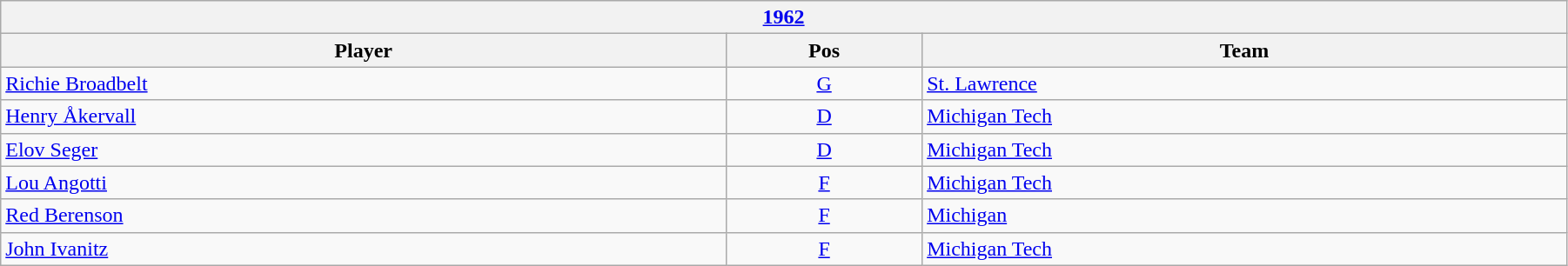<table class="wikitable" width=95%>
<tr>
<th colspan=3><a href='#'>1962</a></th>
</tr>
<tr>
<th>Player</th>
<th>Pos</th>
<th>Team</th>
</tr>
<tr>
<td><a href='#'>Richie Broadbelt</a></td>
<td style="text-align:center;"><a href='#'>G</a></td>
<td><a href='#'>St. Lawrence</a></td>
</tr>
<tr>
<td><a href='#'>Henry Åkervall</a></td>
<td style="text-align:center;"><a href='#'>D</a></td>
<td><a href='#'>Michigan Tech</a></td>
</tr>
<tr>
<td><a href='#'>Elov Seger</a></td>
<td style="text-align:center;"><a href='#'>D</a></td>
<td><a href='#'>Michigan Tech</a></td>
</tr>
<tr>
<td><a href='#'>Lou Angotti</a></td>
<td style="text-align:center;"><a href='#'>F</a></td>
<td><a href='#'>Michigan Tech</a></td>
</tr>
<tr>
<td><a href='#'>Red Berenson</a></td>
<td style="text-align:center;"><a href='#'>F</a></td>
<td><a href='#'>Michigan</a></td>
</tr>
<tr>
<td><a href='#'>John Ivanitz</a></td>
<td style="text-align:center;"><a href='#'>F</a></td>
<td><a href='#'>Michigan Tech</a></td>
</tr>
</table>
